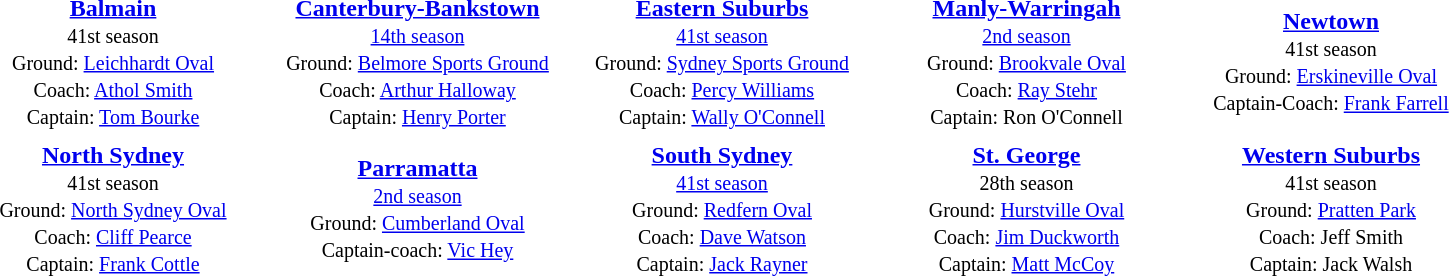<table align="center" class="toccolours" style="text-valign: center;" cellpadding=3 cellspacing=2>
<tr>
<th width=195></th>
<th width=195></th>
<th width=195></th>
<th width=195></th>
<th width=195></th>
</tr>
<tr>
<td align="center"><strong><a href='#'>Balmain</a></strong><br><small>41st season<br>Ground: <a href='#'>Leichhardt Oval</a> <br>
Coach: <a href='#'>Athol Smith</a> <br>Captain: <a href='#'>Tom Bourke</a> </small></td>
<td align="center"><strong><a href='#'>Canterbury-Bankstown</a></strong><br><small><a href='#'>14th season</a><br>Ground: <a href='#'>Belmore Sports Ground</a> <br>
Coach: <a href='#'>Arthur Halloway</a><br>Captain: <a href='#'>Henry Porter</a> </small></td>
<td align="center"><strong><a href='#'>Eastern Suburbs</a></strong><br><small><a href='#'>41st season</a><br>Ground:  <a href='#'>Sydney Sports Ground</a><br>
Coach: <a href='#'>Percy Williams</a> <br>Captain: <a href='#'>Wally O'Connell</a> </small></td>
<td align="center"><strong><a href='#'>Manly-Warringah</a></strong><br><small><a href='#'>2nd season</a><br>Ground: <a href='#'>Brookvale Oval</a> <br>
Coach: <a href='#'>Ray Stehr</a><br>Captain: Ron O'Connell </small></td>
<td align="center"><strong><a href='#'>Newtown</a></strong><br><small>41st season<br>Ground: <a href='#'>Erskineville Oval</a> <br>
Captain-Coach: <a href='#'>Frank Farrell</a></small></td>
</tr>
<tr>
<td align="center"><strong><a href='#'>North Sydney</a></strong><br><small>41st season<br>Ground: <a href='#'>North Sydney Oval</a><br>
Coach: <a href='#'>Cliff Pearce</a> <br>Captain: <a href='#'>Frank Cottle</a> </small></td>
<td align="center"><strong><a href='#'>Parramatta</a></strong><br><small><a href='#'>2nd season</a><br>Ground: <a href='#'>Cumberland Oval</a> <br>
Captain-coach: <a href='#'>Vic Hey</a></small></td>
<td align="center"><strong><a href='#'>South Sydney</a></strong><br><small><a href='#'>41st season</a><br>Ground: <a href='#'>Redfern Oval</a><br>
Coach: <a href='#'>Dave Watson</a><br>Captain: <a href='#'>Jack Rayner</a> </small></td>
<td align="center"><strong><a href='#'>St. George</a></strong><br><small>28th season<br>Ground: <a href='#'>Hurstville Oval</a> <br>
Coach: <a href='#'>Jim Duckworth</a><br>Captain: <a href='#'>Matt McCoy</a></small></td>
<td align="center"><strong><a href='#'>Western Suburbs</a></strong><br><small>41st season<br>Ground: <a href='#'>Pratten Park</a> <br>
Coach: Jeff Smith <br>Captain: Jack Walsh </small></td>
</tr>
</table>
